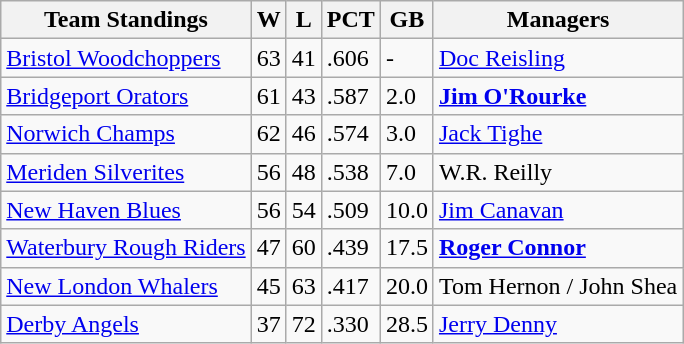<table class="wikitable">
<tr>
<th>Team Standings</th>
<th>W</th>
<th>L</th>
<th>PCT</th>
<th>GB</th>
<th>Managers</th>
</tr>
<tr>
<td><a href='#'>Bristol Woodchoppers</a></td>
<td>63</td>
<td>41</td>
<td>.606</td>
<td>-</td>
<td><a href='#'>Doc Reisling</a></td>
</tr>
<tr>
<td><a href='#'>Bridgeport Orators</a></td>
<td>61</td>
<td>43</td>
<td>.587</td>
<td>2.0</td>
<td><strong><a href='#'>Jim O'Rourke</a></strong></td>
</tr>
<tr>
<td><a href='#'>Norwich Champs</a></td>
<td>62</td>
<td>46</td>
<td>.574</td>
<td>3.0</td>
<td><a href='#'>Jack Tighe</a></td>
</tr>
<tr>
<td><a href='#'>Meriden Silverites</a></td>
<td>56</td>
<td>48</td>
<td>.538</td>
<td>7.0</td>
<td>W.R. Reilly</td>
</tr>
<tr>
<td><a href='#'>New Haven Blues</a></td>
<td>56</td>
<td>54</td>
<td>.509</td>
<td>10.0</td>
<td><a href='#'>Jim Canavan</a></td>
</tr>
<tr>
<td><a href='#'>Waterbury Rough Riders</a></td>
<td>47</td>
<td>60</td>
<td>.439</td>
<td>17.5</td>
<td><strong><a href='#'>Roger Connor</a></strong></td>
</tr>
<tr>
<td><a href='#'>New London Whalers</a></td>
<td>45</td>
<td>63</td>
<td>.417</td>
<td>20.0</td>
<td>Tom Hernon / John Shea</td>
</tr>
<tr>
<td><a href='#'>Derby Angels</a></td>
<td>37</td>
<td>72</td>
<td>.330</td>
<td>28.5</td>
<td><a href='#'>Jerry Denny</a></td>
</tr>
</table>
